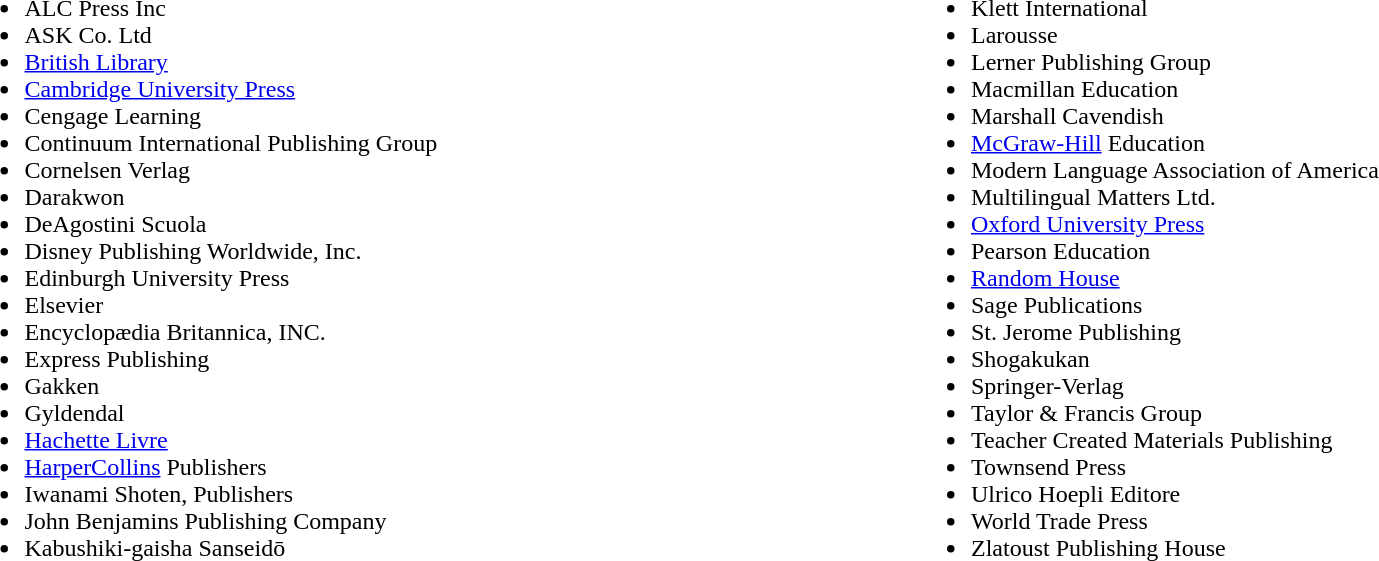<table border="0" cellpadding="5" width="100%">
<tr ---- valign="top">
<td width="50%"></td>
<td width="50%"></td>
</tr>
<tr ---->
<td valign="top"><br><ul><li> ALC Press Inc</li><li> ASK Co. Ltd</li><li> <a href='#'>British Library</a></li><li> <a href='#'>Cambridge University Press</a></li><li> Cengage Learning</li><li> Continuum International Publishing Group</li><li> Cornelsen Verlag</li><li> Darakwon</li><li> DeAgostini Scuola</li><li> Disney Publishing Worldwide, Inc.</li><li> Edinburgh University Press</li><li> Elsevier</li><li> Encyclopædia Britannica, INC.</li><li> Express Publishing</li><li> Gakken</li><li> Gyldendal</li><li> <a href='#'>Hachette Livre</a></li><li> <a href='#'>HarperCollins</a> Publishers</li><li> Iwanami Shoten, Publishers</li><li> John Benjamins Publishing Company</li><li> Kabushiki-gaisha Sanseidō</li></ul></td>
<td valign="top"><br><ul><li> Klett International</li><li> Larousse</li><li> Lerner Publishing Group</li><li> Macmillan Education</li><li> Marshall Cavendish</li><li> <a href='#'>McGraw-Hill</a> Education</li><li> Modern Language Association of America</li><li> Multilingual Matters Ltd.</li><li> <a href='#'>Oxford University Press</a></li><li>  Pearson Education</li><li> <a href='#'>Random House</a></li><li> Sage Publications</li><li> St. Jerome Publishing</li><li> Shogakukan</li><li> Springer-Verlag</li><li> Taylor & Francis Group</li><li> Teacher Created Materials Publishing</li><li> Townsend Press</li><li> Ulrico Hoepli Editore</li><li> World Trade Press</li><li> Zlatoust Publishing House</li></ul></td>
</tr>
</table>
